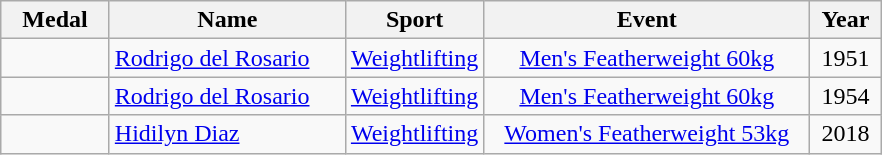<table class="wikitable"  style="font-size:100%;  text-align:center;">
<tr>
<th width="65">Medal</th>
<th width="150">Name</th>
<th width="80">Sport</th>
<th width="210">Event</th>
<th width="40">Year</th>
</tr>
<tr>
<td></td>
<td align=left><a href='#'>Rodrigo del Rosario</a></td>
<td><a href='#'>Weightlifting</a></td>
<td><a href='#'>Men's Featherweight 60kg</a></td>
<td>1951</td>
</tr>
<tr>
<td></td>
<td align=left><a href='#'>Rodrigo del Rosario</a></td>
<td><a href='#'>Weightlifting</a></td>
<td><a href='#'>Men's Featherweight 60kg</a></td>
<td>1954</td>
</tr>
<tr>
<td></td>
<td align=left><a href='#'>Hidilyn Diaz</a></td>
<td><a href='#'>Weightlifting</a></td>
<td><a href='#'>Women's Featherweight 53kg</a></td>
<td>2018</td>
</tr>
</table>
